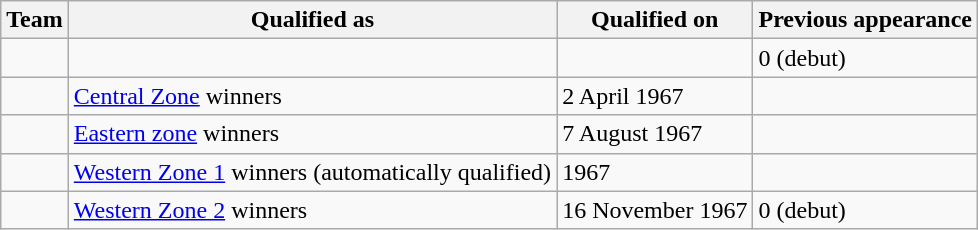<table class="wikitable sortable" style="text-align:left;">
<tr>
<th>Team</th>
<th>Qualified as</th>
<th>Qualified on</th>
<th>Previous appearance</th>
</tr>
<tr>
<td></td>
<td></td>
<td></td>
<td>0 (debut)</td>
</tr>
<tr>
<td></td>
<td><a href='#'>Central Zone</a> winners</td>
<td>2 April 1967</td>
<td></td>
</tr>
<tr>
<td></td>
<td><a href='#'>Eastern zone</a> winners</td>
<td>7 August 1967</td>
<td></td>
</tr>
<tr>
<td></td>
<td><a href='#'>Western Zone 1</a> winners (automatically qualified)</td>
<td>1967</td>
<td></td>
</tr>
<tr>
<td></td>
<td><a href='#'>Western Zone 2</a> winners</td>
<td>16 November 1967</td>
<td>0 (debut)</td>
</tr>
</table>
